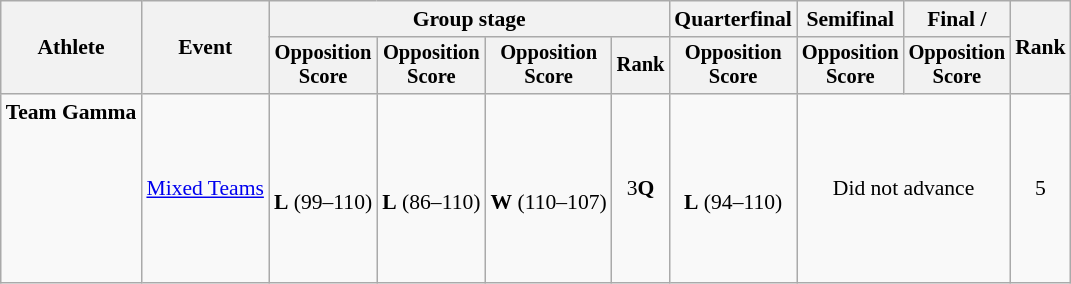<table class="wikitable" style="font-size:90%">
<tr>
<th rowspan=2>Athlete</th>
<th rowspan=2>Event</th>
<th colspan=4>Group stage</th>
<th>Quarterfinal</th>
<th>Semifinal</th>
<th>Final / </th>
<th rowspan=2>Rank</th>
</tr>
<tr style="font-size:95%">
<th>Opposition<br>Score</th>
<th>Opposition<br>Score</th>
<th>Opposition<br>Score</th>
<th>Rank</th>
<th>Opposition<br>Score</th>
<th>Opposition<br>Score</th>
<th>Opposition<br>Score</th>
</tr>
<tr align=center>
<td align=left><strong>Team Gamma</strong> <br><br><br><br><br><br><br></td>
<td rowspan=2 align=left><a href='#'>Mixed Teams</a></td>
<td><br><strong>L</strong> (99–110)</td>
<td><br><strong>L</strong> (86–110)</td>
<td><br><strong>W</strong> (110–107)</td>
<td>3<strong>Q</strong></td>
<td><br><strong>L</strong> (94–110)</td>
<td colspan=2>Did not advance</td>
<td>5</td>
</tr>
</table>
